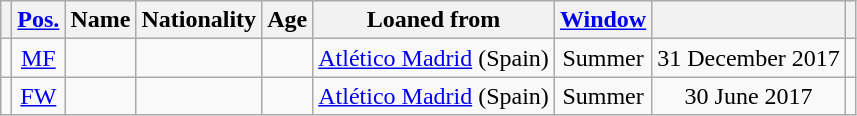<table class="wikitable sortable" style="text-align:center;">
<tr>
<th scope=col></th>
<th scope=col><a href='#'>Pos.</a></th>
<th scope=col>Name</th>
<th scope=col>Nationality</th>
<th scope=col>Age</th>
<th scope=col>Loaned from</th>
<th scope=col><a href='#'>Window</a></th>
<th scope=col></th>
<th scope=col class=unsortable></th>
</tr>
<tr>
<td></td>
<td><a href='#'>MF</a></td>
<td align=left></td>
<td align=left></td>
<td></td>
<td align=left><a href='#'>Atlético Madrid</a> (Spain)</td>
<td>Summer</td>
<td>31 December 2017</td>
<td></td>
</tr>
<tr>
<td></td>
<td><a href='#'>FW</a></td>
<td align=left></td>
<td align=left></td>
<td></td>
<td align=left><a href='#'>Atlético Madrid</a> (Spain)</td>
<td>Summer</td>
<td>30 June 2017</td>
<td></td>
</tr>
</table>
